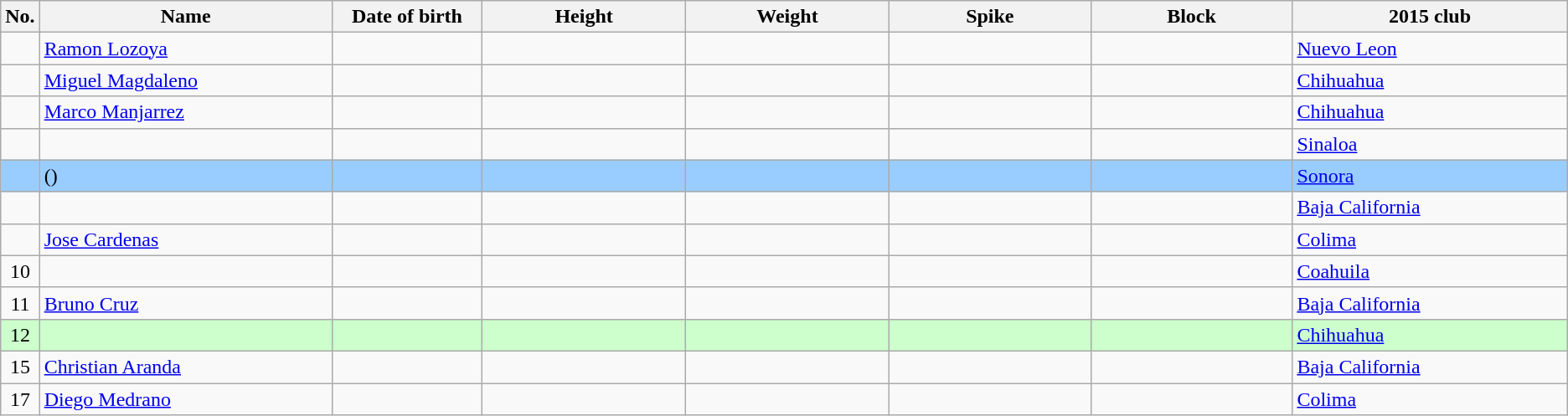<table class="wikitable sortable" style="text-align:center;">
<tr>
<th>No.</th>
<th style="width:16em">Name</th>
<th style="width:8em">Date of birth</th>
<th style="width:11em">Height</th>
<th style="width:11em">Weight</th>
<th style="width:11em">Spike</th>
<th style="width:11em">Block</th>
<th style="width:15em">2015 club</th>
</tr>
<tr>
<td></td>
<td align=left><a href='#'>Ramon Lozoya</a></td>
<td align=right></td>
<td></td>
<td></td>
<td></td>
<td></td>
<td align=left> <a href='#'>Nuevo Leon</a></td>
</tr>
<tr>
<td></td>
<td align=left><a href='#'>Miguel Magdaleno</a></td>
<td align=right></td>
<td></td>
<td></td>
<td></td>
<td></td>
<td align=left> <a href='#'>Chihuahua</a></td>
</tr>
<tr>
<td></td>
<td align=left><a href='#'>Marco Manjarrez</a></td>
<td align=right></td>
<td></td>
<td></td>
<td></td>
<td></td>
<td align=left> <a href='#'>Chihuahua</a></td>
</tr>
<tr>
<td></td>
<td align=left></td>
<td align=right></td>
<td></td>
<td></td>
<td></td>
<td></td>
<td align=left> <a href='#'>Sinaloa</a></td>
</tr>
<tr bgcolor=#9acdff>
<td></td>
<td align=left> ()</td>
<td align=right></td>
<td></td>
<td></td>
<td></td>
<td></td>
<td align=left> <a href='#'>Sonora</a></td>
</tr>
<tr>
<td></td>
<td align=left></td>
<td align=right></td>
<td></td>
<td></td>
<td></td>
<td></td>
<td align=left> <a href='#'>Baja California</a></td>
</tr>
<tr>
<td></td>
<td align=left><a href='#'>Jose Cardenas</a></td>
<td align=right></td>
<td></td>
<td></td>
<td></td>
<td></td>
<td align=left> <a href='#'>Colima</a></td>
</tr>
<tr>
<td>10</td>
<td align=left></td>
<td align=right></td>
<td></td>
<td></td>
<td></td>
<td></td>
<td align=left> <a href='#'>Coahuila</a></td>
</tr>
<tr>
<td>11</td>
<td align=left><a href='#'>Bruno Cruz</a></td>
<td align=right></td>
<td></td>
<td></td>
<td></td>
<td></td>
<td align=left> <a href='#'>Baja California</a></td>
</tr>
<tr bgcolor=#ccffcc>
<td>12</td>
<td align=left></td>
<td align=right></td>
<td></td>
<td></td>
<td></td>
<td></td>
<td align=left> <a href='#'>Chihuahua</a></td>
</tr>
<tr>
<td>15</td>
<td align=left><a href='#'>Christian Aranda</a></td>
<td align=right></td>
<td></td>
<td></td>
<td></td>
<td></td>
<td align=left> <a href='#'>Baja California</a></td>
</tr>
<tr>
<td>17</td>
<td align=left><a href='#'>Diego Medrano</a></td>
<td align=right></td>
<td></td>
<td></td>
<td></td>
<td></td>
<td align=left> <a href='#'>Colima</a></td>
</tr>
</table>
